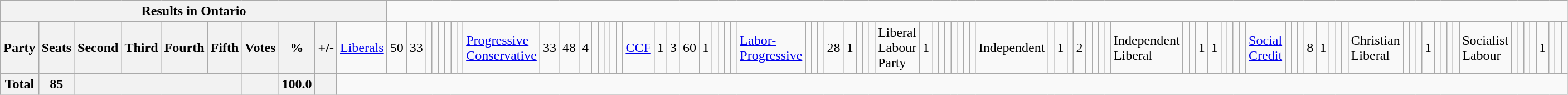<table class="wikitable">
<tr>
<th colspan=11>Results in Ontario</th>
</tr>
<tr>
<th colspan=2>Party</th>
<th>Seats</th>
<th>Second</th>
<th>Third</th>
<th>Fourth</th>
<th>Fifth</th>
<th>Votes</th>
<th>%</th>
<th>+/-<br></th>
<td><a href='#'>Liberals</a></td>
<td align="right">50</td>
<td align="right">33</td>
<td align="right"></td>
<td align="right"></td>
<td align="right"></td>
<td align="right"></td>
<td align="right"></td>
<td align="right"><br></td>
<td><a href='#'>Progressive Conservative</a></td>
<td align="right">33</td>
<td align="right">48</td>
<td align="right">4</td>
<td align="right"></td>
<td align="right"></td>
<td align="right"></td>
<td align="right"></td>
<td align="right"><br></td>
<td><a href='#'>CCF</a></td>
<td align="right">1</td>
<td align="right">3</td>
<td align="right">60</td>
<td align="right">1</td>
<td align="right"></td>
<td align="right"></td>
<td align="right"></td>
<td align="right"><br></td>
<td><a href='#'>Labor-Progressive</a></td>
<td align="right"></td>
<td align="right"></td>
<td align="right"></td>
<td align="right">28</td>
<td align="right">1</td>
<td align="right"></td>
<td align="right"></td>
<td align="right"><br></td>
<td>Liberal Labour Party</td>
<td align="right">1</td>
<td align="right"></td>
<td align="right"></td>
<td align="right"></td>
<td align="right"></td>
<td align="right"></td>
<td align="right"></td>
<td align="right"><br></td>
<td>Independent</td>
<td align="right"></td>
<td align="right">1</td>
<td align="right"></td>
<td align="right">2</td>
<td align="right"></td>
<td align="right"></td>
<td align="right"></td>
<td align="right"><br></td>
<td>Independent Liberal</td>
<td align="right"></td>
<td align="right"></td>
<td align="right">1</td>
<td align="right">1</td>
<td align="right"></td>
<td align="right"></td>
<td align="right"></td>
<td align="right"><br></td>
<td><a href='#'>Social Credit</a></td>
<td align="right"></td>
<td align="right"></td>
<td align="right"></td>
<td align="right">8</td>
<td align="right">1</td>
<td align="right"></td>
<td align="right"></td>
<td align="right"><br></td>
<td>Christian Liberal</td>
<td align="right"></td>
<td align="right"></td>
<td align="right"></td>
<td align="right">1</td>
<td align="right"></td>
<td align="right"></td>
<td align="right"></td>
<td align="right"><br></td>
<td>Socialist Labour</td>
<td align="right"></td>
<td align="right"></td>
<td align="right"></td>
<td align="right"></td>
<td align="right">1</td>
<td align="right"></td>
<td align="right"></td>
<td align="right"></td>
</tr>
<tr>
<th colspan="2">Total</th>
<th>85</th>
<th colspan="4"></th>
<th></th>
<th>100.0</th>
<th></th>
</tr>
</table>
